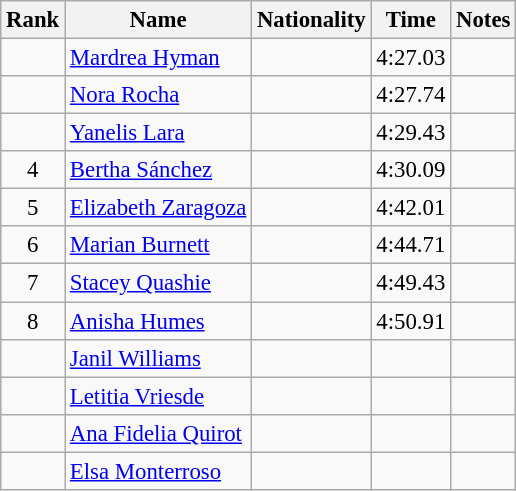<table class="wikitable sortable" style="text-align:center;font-size:95%">
<tr>
<th>Rank</th>
<th>Name</th>
<th>Nationality</th>
<th>Time</th>
<th>Notes</th>
</tr>
<tr>
<td></td>
<td align=left><a href='#'>Mardrea Hyman</a></td>
<td align=left></td>
<td>4:27.03</td>
<td></td>
</tr>
<tr>
<td></td>
<td align=left><a href='#'>Nora Rocha</a></td>
<td align=left></td>
<td>4:27.74</td>
<td></td>
</tr>
<tr>
<td></td>
<td align=left><a href='#'>Yanelis Lara</a></td>
<td align=left></td>
<td>4:29.43</td>
<td></td>
</tr>
<tr>
<td>4</td>
<td align=left><a href='#'>Bertha Sánchez</a></td>
<td align=left></td>
<td>4:30.09</td>
<td></td>
</tr>
<tr>
<td>5</td>
<td align=left><a href='#'>Elizabeth Zaragoza</a></td>
<td align=left></td>
<td>4:42.01</td>
<td></td>
</tr>
<tr>
<td>6</td>
<td align=left><a href='#'>Marian Burnett</a></td>
<td align=left></td>
<td>4:44.71</td>
<td></td>
</tr>
<tr>
<td>7</td>
<td align=left><a href='#'>Stacey Quashie</a></td>
<td align=left></td>
<td>4:49.43</td>
<td></td>
</tr>
<tr>
<td>8</td>
<td align=left><a href='#'>Anisha Humes</a></td>
<td align=left></td>
<td>4:50.91</td>
<td></td>
</tr>
<tr>
<td></td>
<td align=left><a href='#'>Janil Williams</a></td>
<td align=left></td>
<td></td>
<td></td>
</tr>
<tr>
<td></td>
<td align=left><a href='#'>Letitia Vriesde</a></td>
<td align=left></td>
<td></td>
<td></td>
</tr>
<tr>
<td></td>
<td align=left><a href='#'>Ana Fidelia Quirot</a></td>
<td align=left></td>
<td></td>
<td></td>
</tr>
<tr>
<td></td>
<td align=left><a href='#'>Elsa Monterroso</a></td>
<td align=left></td>
<td></td>
<td></td>
</tr>
</table>
